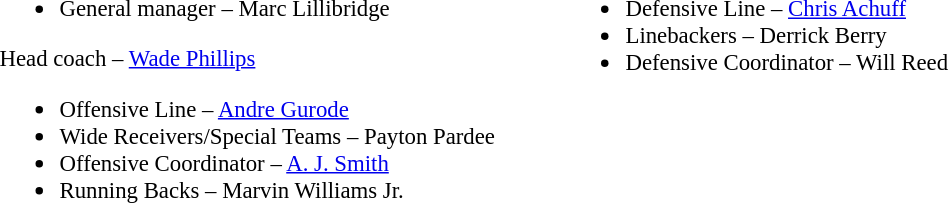<table class="toccolours" style="text-align: left;">
<tr>
<td colspan=7 style="text-align:right;"></td>
</tr>
<tr>
<td style="vertical-align:top;"></td>
<td style="font-size: 95%;vertical-align:top;"><br><ul><li>General manager – Marc Lillibridge</li></ul>Head coach – <a href='#'>Wade Phillips</a><ul><li>Offensive Line – <a href='#'>Andre Gurode</a></li><li>Wide Receivers/Special Teams – Payton Pardee</li><li>Offensive Coordinator – <a href='#'>A. J. Smith</a></li><li>Running Backs – Marvin Williams Jr.</li></ul></td>
<td width="35"> </td>
<td style="vertical-align:top;"></td>
<td style="font-size: 95%;vertical-align:top;"><br><ul><li>Defensive Line – <a href='#'>Chris Achuff</a></li><li>Linebackers – Derrick Berry</li><li>Defensive Coordinator – Will Reed</li></ul></td>
</tr>
</table>
